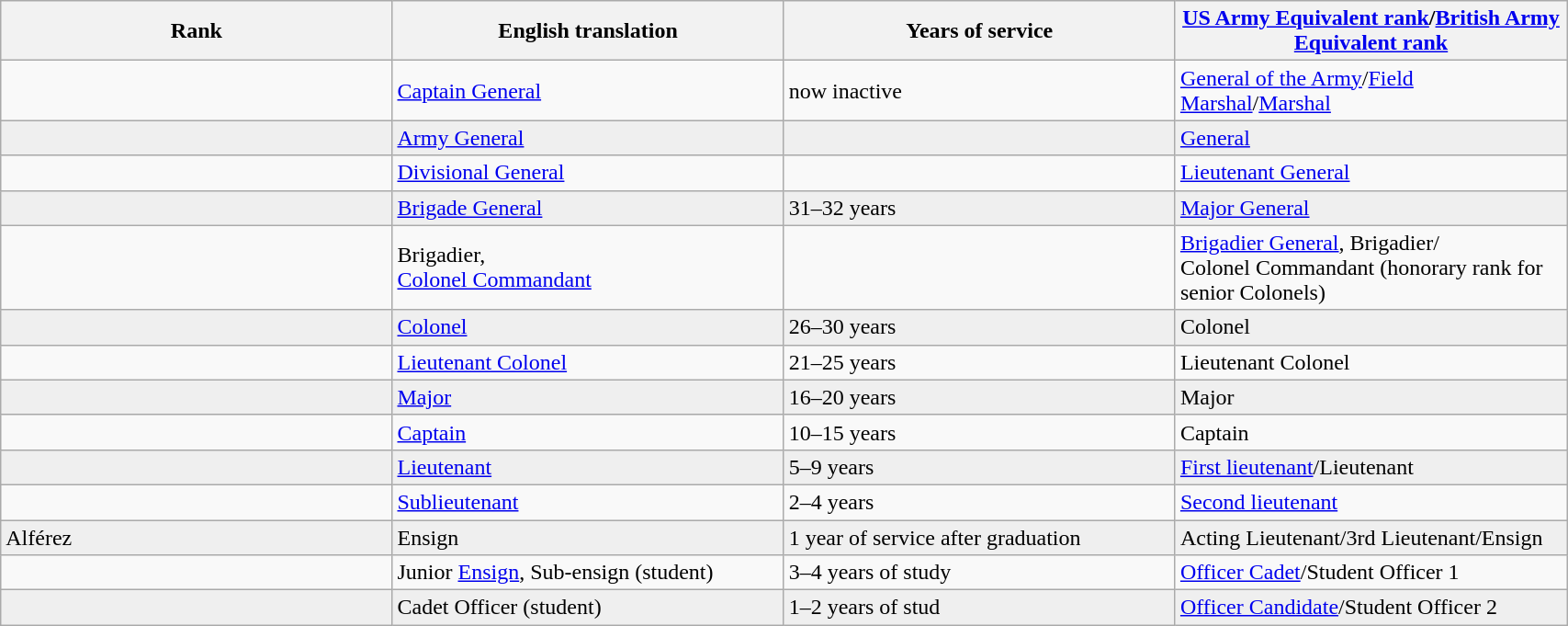<table class="wikitable" width="90%">
<tr>
<th width="25%">Rank</th>
<th width="25%">English translation</th>
<th width="25%">Years of service</th>
<th width="25%"><a href='#'>US Army Equivalent rank</a>/<a href='#'>British Army Equivalent rank</a></th>
</tr>
<tr>
<td></td>
<td><a href='#'>Captain General</a></td>
<td>now inactive</td>
<td><a href='#'>General of the Army</a>/<a href='#'>Field Marshal</a>/<a href='#'>Marshal</a></td>
</tr>
<tr style="background:#efefef;">
<td></td>
<td><a href='#'>Army General</a></td>
<td></td>
<td><a href='#'>General</a></td>
</tr>
<tr>
<td></td>
<td><a href='#'>Divisional General</a></td>
<td></td>
<td><a href='#'>Lieutenant General</a></td>
</tr>
<tr style="background:#efefef;">
<td></td>
<td><a href='#'>Brigade General</a></td>
<td>31–32 years</td>
<td><a href='#'>Major General</a></td>
</tr>
<tr>
<td></td>
<td>Brigadier,<br> <a href='#'>Colonel Commandant</a></td>
<td></td>
<td><a href='#'>Brigadier General</a>, Brigadier/<br> Colonel Commandant (honorary rank for senior Colonels)</td>
</tr>
<tr style="background:#efefef;">
<td></td>
<td><a href='#'>Colonel</a></td>
<td>26–30 years</td>
<td>Colonel</td>
</tr>
<tr>
<td></td>
<td><a href='#'>Lieutenant Colonel</a></td>
<td>21–25 years</td>
<td>Lieutenant Colonel</td>
</tr>
<tr style="background:#efefef;">
<td></td>
<td><a href='#'>Major</a></td>
<td>16–20 years</td>
<td>Major</td>
</tr>
<tr>
<td></td>
<td><a href='#'>Captain</a></td>
<td>10–15 years</td>
<td>Captain</td>
</tr>
<tr style="background:#efefef;">
<td></td>
<td><a href='#'>Lieutenant</a></td>
<td>5–9 years</td>
<td><a href='#'>First lieutenant</a>/Lieutenant</td>
</tr>
<tr>
<td></td>
<td><a href='#'>Sublieutenant</a></td>
<td>2–4 years</td>
<td><a href='#'>Second lieutenant</a></td>
</tr>
<tr style="background:#efefef;">
<td>Alférez</td>
<td>Ensign</td>
<td>1 year of service after graduation</td>
<td>Acting Lieutenant/3rd Lieutenant/Ensign</td>
</tr>
<tr>
<td></td>
<td>Junior <a href='#'>Ensign</a>, Sub-ensign (student)</td>
<td>3–4 years of study</td>
<td><a href='#'>Officer Cadet</a>/Student Officer 1</td>
</tr>
<tr style="background:#efefef;">
<td></td>
<td>Cadet Officer (student)</td>
<td>1–2 years of stud</td>
<td><a href='#'>Officer Candidate</a>/Student Officer 2</td>
</tr>
</table>
